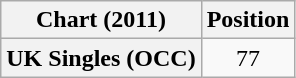<table class="wikitable plainrowheaders" style="text-align:center">
<tr>
<th scope="col">Chart (2011)</th>
<th scope="col">Position</th>
</tr>
<tr>
<th scope="row">UK Singles (OCC)</th>
<td>77</td>
</tr>
</table>
